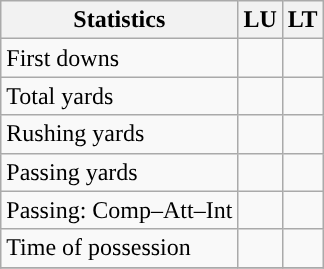<table class="wikitable" style="float: left;">
<tr>
<th>Statistics</th>
<th>LU</th>
<th>LT</th>
</tr>
<tr>
<td>First downs</td>
<td></td>
<td></td>
</tr>
<tr>
<td>Total yards</td>
<td></td>
<td></td>
</tr>
<tr>
<td>Rushing yards</td>
<td></td>
<td></td>
</tr>
<tr>
<td>Passing yards</td>
<td></td>
<td></td>
</tr>
<tr>
<td>Passing: Comp–Att–Int</td>
<td></td>
<td></td>
</tr>
<tr>
<td>Time of possession</td>
<td></td>
<td></td>
</tr>
<tr>
</tr>
</table>
